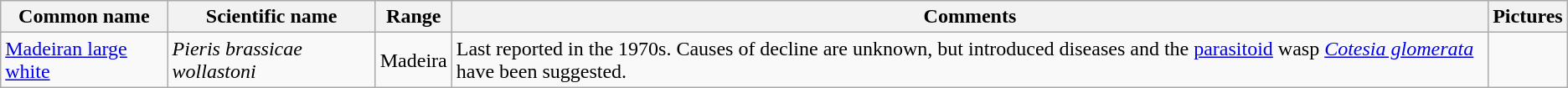<table class="wikitable">
<tr>
<th>Common name</th>
<th>Scientific name</th>
<th>Range</th>
<th class="unsortable">Comments</th>
<th class="unsortable">Pictures</th>
</tr>
<tr>
<td><a href='#'>Madeiran large white</a></td>
<td><em>Pieris brassicae wollastoni</em></td>
<td>Madeira</td>
<td>Last reported in the 1970s. Causes of decline are unknown, but introduced diseases and the <a href='#'>parasitoid</a> wasp <em><a href='#'>Cotesia glomerata</a></em> have been suggested.</td>
<td></td>
</tr>
</table>
